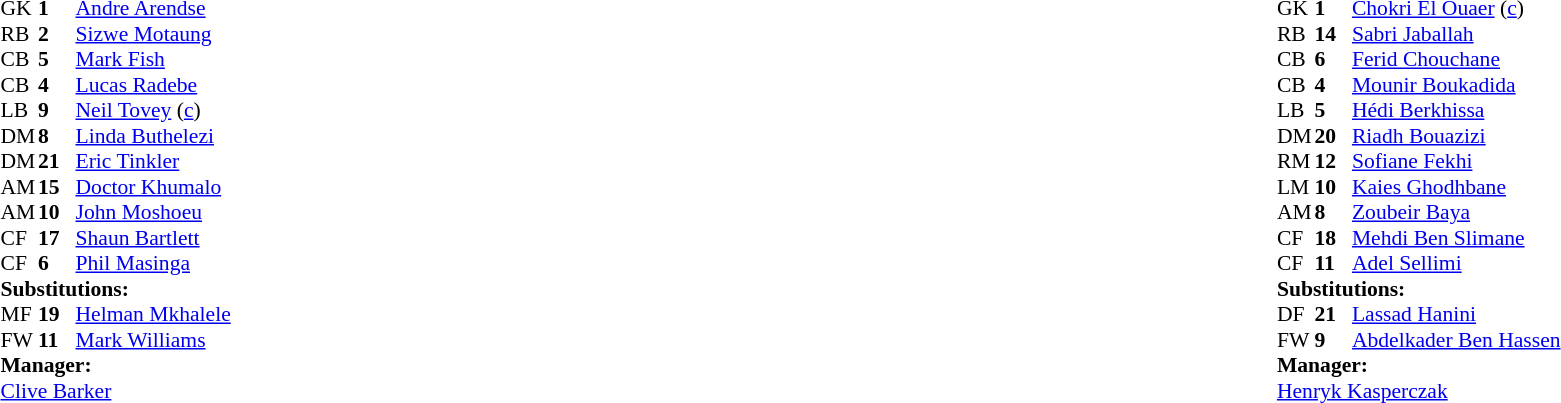<table width="100%">
<tr>
<td valign="top" width="50%"><br><table style="font-size: 90%" cellspacing="0" cellpadding="0">
<tr>
<th width="25"></th>
<th width="25"></th>
</tr>
<tr>
<td>GK</td>
<td><strong>1</strong></td>
<td><a href='#'>Andre Arendse</a></td>
</tr>
<tr>
<td>RB</td>
<td><strong>2</strong></td>
<td><a href='#'>Sizwe Motaung</a></td>
</tr>
<tr>
<td>CB</td>
<td><strong>5</strong></td>
<td><a href='#'>Mark Fish</a></td>
</tr>
<tr>
<td>CB</td>
<td><strong>4</strong></td>
<td><a href='#'>Lucas Radebe</a></td>
</tr>
<tr>
<td>LB</td>
<td><strong>9</strong></td>
<td><a href='#'>Neil Tovey</a> (<a href='#'>c</a>)</td>
</tr>
<tr>
<td>DM</td>
<td><strong>8</strong></td>
<td><a href='#'>Linda Buthelezi</a></td>
<td></td>
<td></td>
</tr>
<tr>
<td>DM</td>
<td><strong>21</strong></td>
<td><a href='#'>Eric Tinkler</a></td>
</tr>
<tr>
<td>AM</td>
<td><strong>15</strong></td>
<td><a href='#'>Doctor Khumalo</a></td>
</tr>
<tr>
<td>AM</td>
<td><strong>10</strong></td>
<td><a href='#'>John Moshoeu</a></td>
</tr>
<tr>
<td>CF</td>
<td><strong>17</strong></td>
<td><a href='#'>Shaun Bartlett</a></td>
</tr>
<tr>
<td>CF</td>
<td><strong>6</strong></td>
<td><a href='#'>Phil Masinga</a></td>
<td></td>
<td></td>
</tr>
<tr>
<td colspan=3><strong>Substitutions:</strong></td>
</tr>
<tr>
<td>MF</td>
<td><strong>19</strong></td>
<td><a href='#'>Helman Mkhalele</a></td>
<td></td>
<td></td>
</tr>
<tr>
<td>FW</td>
<td><strong>11</strong></td>
<td><a href='#'>Mark Williams</a></td>
<td></td>
<td></td>
</tr>
<tr>
<td colspan=3><strong>Manager:</strong></td>
</tr>
<tr>
<td colspan=3> <a href='#'>Clive Barker</a></td>
</tr>
</table>
</td>
<td valign="top"></td>
<td valign="top" width="50%"><br><table style="font-size: 90%" cellspacing="0" cellpadding="0"  align="center">
<tr>
<th width=25></th>
<th width=25></th>
</tr>
<tr>
<td>GK</td>
<td><strong>1</strong></td>
<td><a href='#'>Chokri El Ouaer</a> (<a href='#'>c</a>)</td>
</tr>
<tr>
<td>RB</td>
<td><strong>14</strong></td>
<td><a href='#'>Sabri Jaballah</a></td>
</tr>
<tr>
<td>CB</td>
<td><strong>6</strong></td>
<td><a href='#'>Ferid Chouchane</a></td>
</tr>
<tr>
<td>CB</td>
<td><strong>4</strong></td>
<td><a href='#'>Mounir Boukadida</a></td>
</tr>
<tr>
<td>LB</td>
<td><strong>5</strong></td>
<td><a href='#'>Hédi Berkhissa</a></td>
</tr>
<tr>
<td>DM</td>
<td><strong>20</strong></td>
<td><a href='#'>Riadh Bouazizi</a></td>
<td></td>
<td></td>
</tr>
<tr>
<td>RM</td>
<td><strong>12</strong></td>
<td><a href='#'>Sofiane Fekhi</a></td>
</tr>
<tr>
<td>LM</td>
<td><strong>10</strong></td>
<td><a href='#'>Kaies Ghodhbane</a></td>
<td></td>
<td></td>
</tr>
<tr>
<td>AM</td>
<td><strong>8</strong></td>
<td><a href='#'>Zoubeir Baya</a></td>
</tr>
<tr>
<td>CF</td>
<td><strong>18</strong></td>
<td><a href='#'>Mehdi Ben Slimane</a></td>
</tr>
<tr>
<td>CF</td>
<td><strong>11</strong></td>
<td><a href='#'>Adel Sellimi</a></td>
</tr>
<tr>
<td colspan=3><strong>Substitutions:</strong></td>
</tr>
<tr>
<td>DF</td>
<td><strong>21</strong></td>
<td><a href='#'>Lassad Hanini</a></td>
<td></td>
<td></td>
</tr>
<tr>
<td>FW</td>
<td><strong>9</strong></td>
<td><a href='#'>Abdelkader Ben Hassen</a></td>
<td></td>
<td></td>
</tr>
<tr>
<td colspan=3><strong>Manager:</strong></td>
</tr>
<tr>
<td colspan=3> <a href='#'>Henryk Kasperczak</a></td>
</tr>
</table>
</td>
</tr>
</table>
